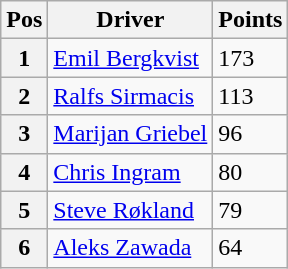<table class="wikitable">
<tr>
<th>Pos</th>
<th>Driver</th>
<th>Points</th>
</tr>
<tr>
<th>1</th>
<td> <a href='#'>Emil Bergkvist</a></td>
<td>173</td>
</tr>
<tr>
<th>2</th>
<td> <a href='#'>Ralfs Sirmacis</a></td>
<td>113</td>
</tr>
<tr>
<th>3</th>
<td> <a href='#'>Marijan Griebel</a></td>
<td>96</td>
</tr>
<tr>
<th>4</th>
<td> <a href='#'>Chris Ingram</a></td>
<td>80</td>
</tr>
<tr>
<th>5</th>
<td> <a href='#'>Steve Røkland</a></td>
<td>79</td>
</tr>
<tr>
<th>6</th>
<td> <a href='#'>Aleks Zawada</a></td>
<td>64</td>
</tr>
</table>
